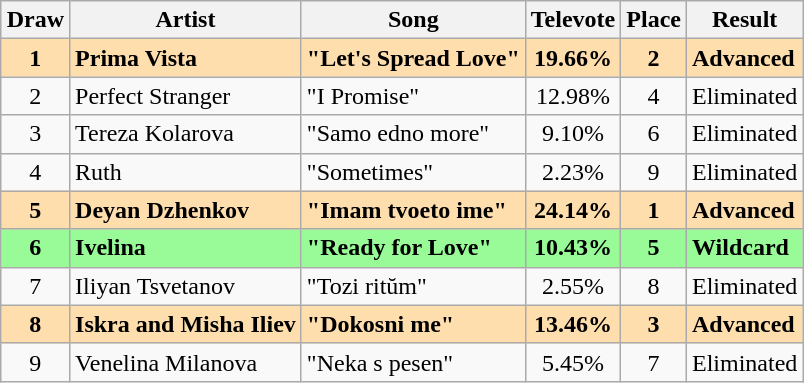<table class="sortable wikitable" style="margin: 1em auto 1em auto; text-align:center">
<tr>
<th>Draw</th>
<th>Artist</th>
<th>Song</th>
<th>Televote</th>
<th>Place</th>
<th>Result</th>
</tr>
<tr style="font-weight:bold; background:navajowhite;">
<td>1</td>
<td align="left">Prima Vista</td>
<td align="left">"Let's Spread Love"</td>
<td>19.66%</td>
<td>2</td>
<td align="left">Advanced</td>
</tr>
<tr>
<td>2</td>
<td align="left">Perfect Stranger</td>
<td align="left">"I Promise"</td>
<td>12.98%</td>
<td>4</td>
<td align="left">Eliminated</td>
</tr>
<tr>
<td>3</td>
<td align="left">Tereza Kolarova</td>
<td align="left">"Samo edno more"</td>
<td>9.10%</td>
<td>6</td>
<td align="left">Eliminated</td>
</tr>
<tr>
<td>4</td>
<td align="left">Ruth</td>
<td align="left">"Sometimes"</td>
<td>2.23%</td>
<td>9</td>
<td align="left">Eliminated</td>
</tr>
<tr style="font-weight:bold; background:navajowhite;">
<td>5</td>
<td align="left">Deyan Dzhenkov</td>
<td align="left">"Imam tvoeto ime"</td>
<td>24.14%</td>
<td>1</td>
<td align="left">Advanced</td>
</tr>
<tr style="font-weight:bold; background:palegreen;">
<td>6</td>
<td align="left">Ivelina</td>
<td align="left">"Ready for Love"</td>
<td>10.43%</td>
<td>5</td>
<td align="left">Wildcard</td>
</tr>
<tr>
<td>7</td>
<td align="left">Iliyan Tsvetanov</td>
<td align="left">"Tozi ritŭm"</td>
<td>2.55%</td>
<td>8</td>
<td align="left">Eliminated</td>
</tr>
<tr style="font-weight:bold; background:navajowhite;">
<td>8</td>
<td align="left">Iskra and Misha Iliev</td>
<td align="left">"Dokosni me"</td>
<td>13.46%</td>
<td>3</td>
<td align="left">Advanced</td>
</tr>
<tr>
<td>9</td>
<td align="left">Venelina Milanova</td>
<td align="left">"Neka s pesen"</td>
<td>5.45%</td>
<td>7</td>
<td align="left">Eliminated</td>
</tr>
</table>
